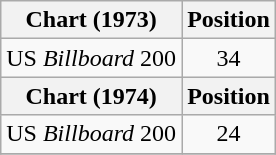<table class="wikitable">
<tr>
<th>Chart (1973)</th>
<th>Position</th>
</tr>
<tr>
<td>US <em>Billboard</em> 200</td>
<td align="center">34</td>
</tr>
<tr>
<th>Chart (1974)</th>
<th>Position</th>
</tr>
<tr>
<td>US <em>Billboard</em> 200</td>
<td align="center">24</td>
</tr>
<tr>
</tr>
</table>
